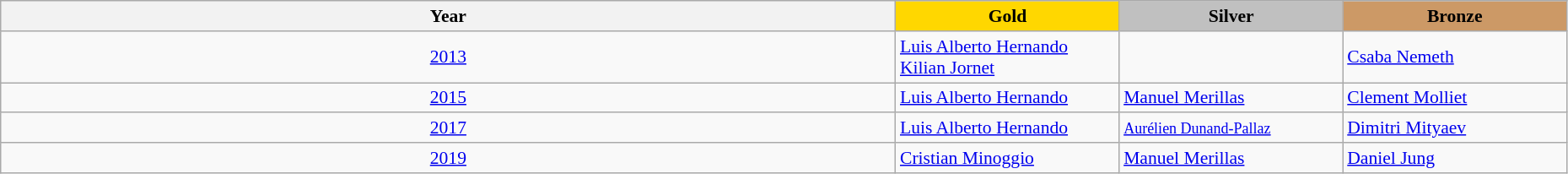<table class="wikitable" style="width:98%; font-size:90%">
<tr>
<th>Year</th>
<th style="width:170px; background:gold">Gold</th>
<th style="width:170px; background:silver">Silver</th>
<th style="width:170px; background:#cc9966">Bronze</th>
</tr>
<tr>
<td align=center><a href='#'>2013</a></td>
<td> <a href='#'>Luis Alberto Hernando</a><br> <a href='#'>Kilian Jornet</a></td>
<td></td>
<td> <a href='#'>Csaba Nemeth</a></td>
</tr>
<tr>
<td align=center><a href='#'>2015</a></td>
<td> <a href='#'>Luis Alberto Hernando</a></td>
<td> <a href='#'>Manuel Merillas</a></td>
<td> <a href='#'>Clement Molliet</a></td>
</tr>
<tr>
<td align=center><a href='#'>2017</a></td>
<td> <a href='#'>Luis Alberto Hernando</a></td>
<td> <small><a href='#'>Aurélien Dunand-Pallaz</a></small></td>
<td> <a href='#'>Dimitri Mityaev</a></td>
</tr>
<tr>
<td align=center><a href='#'>2019</a></td>
<td> <a href='#'>Cristian Minoggio</a></td>
<td> <a href='#'>Manuel Merillas</a></td>
<td> <a href='#'>Daniel Jung</a></td>
</tr>
</table>
